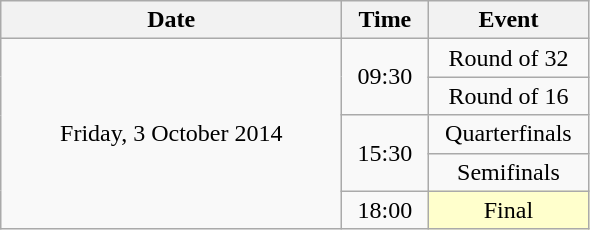<table class = "wikitable" style="text-align:center;">
<tr>
<th width=220>Date</th>
<th width=50>Time</th>
<th width=100>Event</th>
</tr>
<tr>
<td rowspan=5>Friday, 3 October 2014</td>
<td rowspan=2>09:30</td>
<td>Round of 32</td>
</tr>
<tr>
<td>Round of 16</td>
</tr>
<tr>
<td rowspan=2>15:30</td>
<td>Quarterfinals</td>
</tr>
<tr>
<td>Semifinals</td>
</tr>
<tr>
<td>18:00</td>
<td bgcolor=ffffcc>Final</td>
</tr>
</table>
